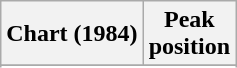<table class="wikitable sortable plainrowheaders" style="text-align:center">
<tr>
<th scope="col">Chart (1984)</th>
<th scope="col">Peak<br>position</th>
</tr>
<tr>
</tr>
<tr>
</tr>
</table>
